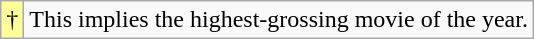<table class="wikitable">
<tr>
<td style="background-color:#FFFF99">†</td>
<td>This implies the highest-grossing movie of the year.</td>
</tr>
</table>
